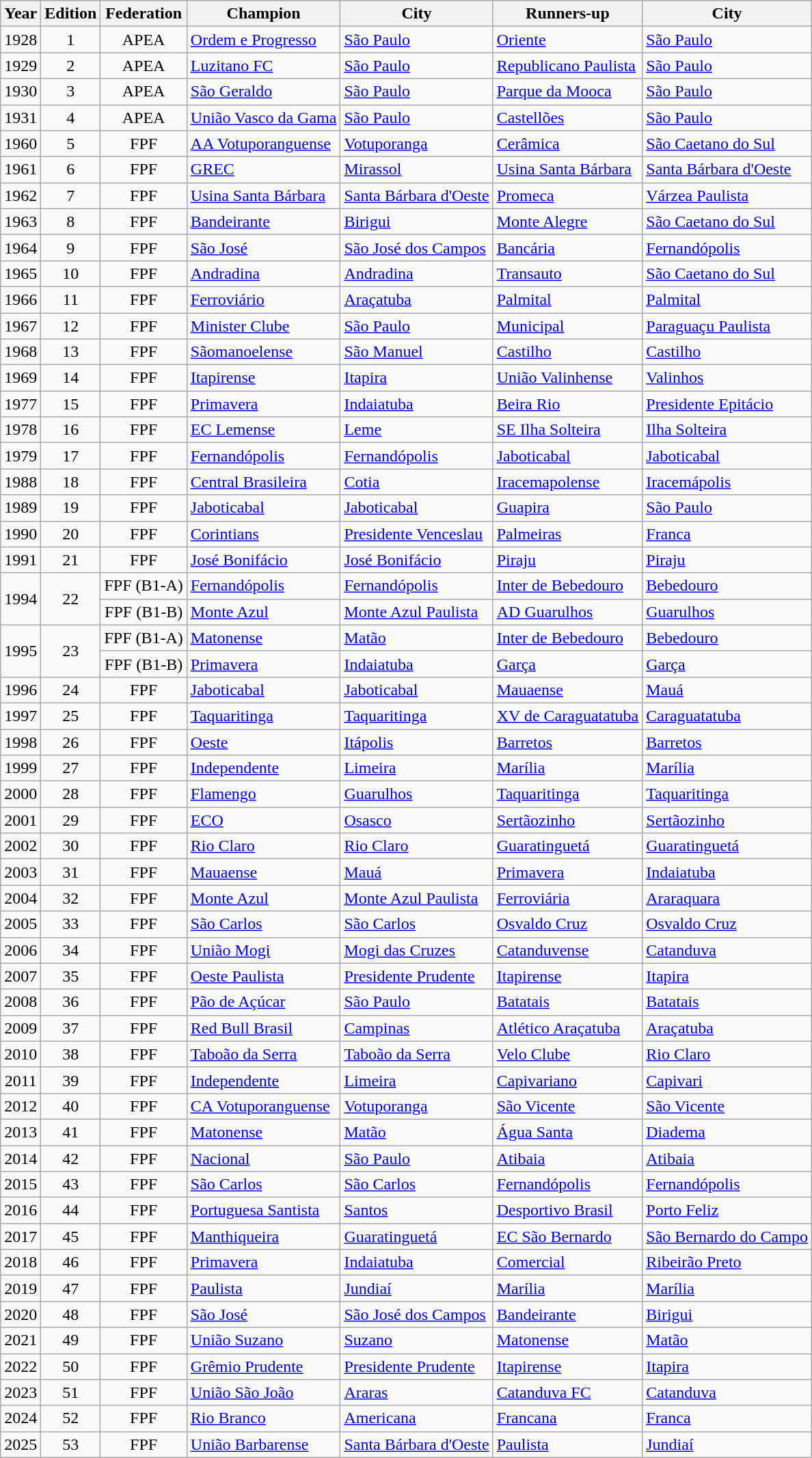<table class="wikitable sortable">
<tr>
<th>Year</th>
<th>Edition</th>
<th>Federation</th>
<th>Champion</th>
<th>City</th>
<th>Runners-up</th>
<th>City</th>
</tr>
<tr>
<td align=center>1928</td>
<td align=center>1</td>
<td align=center>APEA</td>
<td><a href='#'>Ordem e Progresso</a></td>
<td><a href='#'>São Paulo</a></td>
<td><a href='#'>Oriente</a></td>
<td><a href='#'>São Paulo</a></td>
</tr>
<tr>
<td align=center>1929</td>
<td align=center>2</td>
<td align=center>APEA</td>
<td><a href='#'>Luzitano FC</a></td>
<td><a href='#'>São Paulo</a></td>
<td><a href='#'>Republicano Paulista</a></td>
<td><a href='#'>São Paulo</a></td>
</tr>
<tr>
<td align=center>1930</td>
<td align=center>3</td>
<td align=center>APEA</td>
<td><a href='#'>São Geraldo</a></td>
<td><a href='#'>São Paulo</a></td>
<td><a href='#'>Parque da Mooca</a></td>
<td><a href='#'>São Paulo</a></td>
</tr>
<tr>
<td align=center>1931</td>
<td align=center>4</td>
<td align=center>APEA</td>
<td><a href='#'>União Vasco da Gama</a></td>
<td><a href='#'>São Paulo</a></td>
<td><a href='#'>Castellões</a></td>
<td><a href='#'>São Paulo</a></td>
</tr>
<tr>
<td align=center>1960</td>
<td align=center>5</td>
<td align=center>FPF</td>
<td><a href='#'>AA Votuporanguense</a></td>
<td><a href='#'>Votuporanga</a></td>
<td><a href='#'>Cerâmica</a></td>
<td><a href='#'>São Caetano do Sul</a></td>
</tr>
<tr>
<td align=center>1961</td>
<td align=center>6</td>
<td align=center>FPF</td>
<td><a href='#'>GREC</a></td>
<td><a href='#'>Mirassol</a></td>
<td><a href='#'>Usina Santa Bárbara</a></td>
<td><a href='#'>Santa Bárbara d'Oeste</a></td>
</tr>
<tr>
<td align=center>1962</td>
<td align=center>7</td>
<td align=center>FPF</td>
<td><a href='#'>Usina Santa Bárbara</a></td>
<td><a href='#'>Santa Bárbara d'Oeste</a></td>
<td><a href='#'>Promeca</a></td>
<td><a href='#'>Várzea Paulista</a></td>
</tr>
<tr>
<td align=center>1963</td>
<td align=center>8</td>
<td align=center>FPF</td>
<td><a href='#'>Bandeirante</a></td>
<td><a href='#'>Birigui</a></td>
<td><a href='#'>Monte Alegre</a></td>
<td><a href='#'>São Caetano do Sul</a></td>
</tr>
<tr>
<td align=center>1964</td>
<td align=center>9</td>
<td align=center>FPF</td>
<td><a href='#'>São José</a></td>
<td><a href='#'>São José dos Campos</a></td>
<td><a href='#'>Bancária</a></td>
<td><a href='#'>Fernandópolis</a></td>
</tr>
<tr>
<td align=center>1965</td>
<td align=center>10</td>
<td align=center>FPF</td>
<td><a href='#'>Andradina</a></td>
<td><a href='#'>Andradina</a></td>
<td><a href='#'>Transauto</a></td>
<td><a href='#'>São Caetano do Sul</a></td>
</tr>
<tr>
<td align=center>1966</td>
<td align=center>11</td>
<td align=center>FPF</td>
<td><a href='#'>Ferroviário</a></td>
<td><a href='#'>Araçatuba</a></td>
<td><a href='#'>Palmital</a></td>
<td><a href='#'>Palmital</a></td>
</tr>
<tr>
<td align=center>1967</td>
<td align=center>12</td>
<td align=center>FPF</td>
<td><a href='#'>Minister Clube</a></td>
<td><a href='#'>São Paulo</a></td>
<td><a href='#'>Municipal</a></td>
<td><a href='#'>Paraguaçu Paulista</a></td>
</tr>
<tr>
<td align=center>1968</td>
<td align=center>13</td>
<td align=center>FPF</td>
<td><a href='#'>Sãomanoelense</a></td>
<td><a href='#'>São Manuel</a></td>
<td><a href='#'>Castilho</a></td>
<td><a href='#'>Castilho</a></td>
</tr>
<tr>
<td align=center>1969</td>
<td align=center>14</td>
<td align=center>FPF</td>
<td><a href='#'>Itapirense</a></td>
<td><a href='#'>Itapira</a></td>
<td><a href='#'>União Valinhense</a></td>
<td><a href='#'>Valinhos</a></td>
</tr>
<tr>
<td align=center>1977</td>
<td align=center>15</td>
<td align=center>FPF</td>
<td><a href='#'>Primavera</a></td>
<td><a href='#'>Indaiatuba</a></td>
<td><a href='#'>Beira Rio</a></td>
<td><a href='#'>Presidente Epitácio</a></td>
</tr>
<tr>
<td align=center>1978</td>
<td align=center>16</td>
<td align=center>FPF</td>
<td><a href='#'>EC Lemense</a></td>
<td><a href='#'>Leme</a></td>
<td><a href='#'>SE Ilha Solteira</a></td>
<td><a href='#'>Ilha Solteira</a></td>
</tr>
<tr>
<td align=center>1979</td>
<td align=center>17</td>
<td align=center>FPF</td>
<td><a href='#'>Fernandópolis</a></td>
<td><a href='#'>Fernandópolis</a></td>
<td><a href='#'>Jaboticabal</a></td>
<td><a href='#'>Jaboticabal</a></td>
</tr>
<tr>
<td align=center>1988</td>
<td align=center>18</td>
<td align=center>FPF</td>
<td><a href='#'>Central Brasileira</a></td>
<td><a href='#'>Cotia</a></td>
<td><a href='#'>Iracemapolense</a></td>
<td><a href='#'>Iracemápolis</a></td>
</tr>
<tr>
<td align=center>1989</td>
<td align=center>19</td>
<td align=center>FPF</td>
<td><a href='#'>Jaboticabal</a></td>
<td><a href='#'>Jaboticabal</a></td>
<td><a href='#'>Guapira</a></td>
<td><a href='#'>São Paulo</a></td>
</tr>
<tr>
<td align=center>1990</td>
<td align=center>20</td>
<td align=center>FPF</td>
<td><a href='#'>Corintians</a></td>
<td><a href='#'>Presidente Venceslau</a></td>
<td><a href='#'>Palmeiras</a></td>
<td><a href='#'>Franca</a></td>
</tr>
<tr>
<td align=center>1991</td>
<td align=center>21</td>
<td align=center>FPF</td>
<td><a href='#'>José Bonifácio</a></td>
<td><a href='#'>José Bonifácio</a></td>
<td><a href='#'>Piraju</a></td>
<td><a href='#'>Piraju</a></td>
</tr>
<tr>
<td rowspan=2 align=center>1994</td>
<td rowspan=2 align=center>22</td>
<td align=center>FPF (B1-A)</td>
<td><a href='#'>Fernandópolis</a></td>
<td><a href='#'>Fernandópolis</a></td>
<td><a href='#'>Inter de Bebedouro</a></td>
<td><a href='#'>Bebedouro</a></td>
</tr>
<tr>
<td align=center>FPF (B1-B)</td>
<td><a href='#'>Monte Azul</a></td>
<td><a href='#'>Monte Azul Paulista</a></td>
<td><a href='#'>AD Guarulhos</a></td>
<td><a href='#'>Guarulhos</a></td>
</tr>
<tr>
<td rowspan=2 align=center>1995</td>
<td rowspan=2 align=center>23</td>
<td align=center>FPF (B1-A)</td>
<td><a href='#'>Matonense</a></td>
<td><a href='#'>Matão</a></td>
<td><a href='#'>Inter de Bebedouro</a></td>
<td><a href='#'>Bebedouro</a></td>
</tr>
<tr>
<td align=center>FPF (B1-B)</td>
<td><a href='#'>Primavera</a></td>
<td><a href='#'>Indaiatuba</a></td>
<td><a href='#'>Garça</a></td>
<td><a href='#'>Garça</a></td>
</tr>
<tr>
<td align=center>1996</td>
<td align=center>24</td>
<td align=center>FPF</td>
<td><a href='#'>Jaboticabal</a></td>
<td><a href='#'>Jaboticabal</a></td>
<td><a href='#'>Mauaense</a></td>
<td><a href='#'>Mauá</a></td>
</tr>
<tr>
<td align=center>1997</td>
<td align=center>25</td>
<td align=center>FPF</td>
<td><a href='#'>Taquaritinga</a></td>
<td><a href='#'>Taquaritinga</a></td>
<td><a href='#'>XV de Caraguatatuba</a></td>
<td><a href='#'>Caraguatatuba</a></td>
</tr>
<tr>
<td align=center>1998</td>
<td align=center>26</td>
<td align=center>FPF</td>
<td><a href='#'>Oeste</a></td>
<td><a href='#'>Itápolis</a></td>
<td><a href='#'>Barretos</a></td>
<td><a href='#'>Barretos</a></td>
</tr>
<tr>
<td align=center>1999</td>
<td align=center>27</td>
<td align=center>FPF</td>
<td><a href='#'>Independente</a></td>
<td><a href='#'>Limeira</a></td>
<td><a href='#'>Marília</a></td>
<td><a href='#'>Marília</a></td>
</tr>
<tr>
<td align=center>2000</td>
<td align=center>28</td>
<td align=center>FPF</td>
<td><a href='#'>Flamengo</a></td>
<td><a href='#'>Guarulhos</a></td>
<td><a href='#'>Taquaritinga</a></td>
<td><a href='#'>Taquaritinga</a></td>
</tr>
<tr>
<td align=center>2001</td>
<td align=center>29</td>
<td align=center>FPF</td>
<td><a href='#'>ECO</a></td>
<td><a href='#'>Osasco</a></td>
<td><a href='#'>Sertãozinho</a></td>
<td><a href='#'>Sertãozinho</a></td>
</tr>
<tr>
<td align=center>2002</td>
<td align=center>30</td>
<td align=center>FPF</td>
<td><a href='#'>Rio Claro</a></td>
<td><a href='#'>Rio Claro</a></td>
<td><a href='#'>Guaratinguetá</a></td>
<td><a href='#'>Guaratinguetá</a></td>
</tr>
<tr>
<td align=center>2003</td>
<td align=center>31</td>
<td align=center>FPF</td>
<td><a href='#'>Mauaense</a></td>
<td><a href='#'>Mauá</a></td>
<td><a href='#'>Primavera</a></td>
<td><a href='#'>Indaiatuba</a></td>
</tr>
<tr>
<td align=center>2004</td>
<td align=center>32</td>
<td align=center>FPF</td>
<td><a href='#'>Monte Azul</a></td>
<td><a href='#'>Monte Azul Paulista</a></td>
<td><a href='#'>Ferroviária</a></td>
<td><a href='#'>Araraquara</a></td>
</tr>
<tr>
<td align=center>2005</td>
<td align=center>33</td>
<td align=center>FPF</td>
<td><a href='#'>São Carlos</a></td>
<td><a href='#'>São Carlos</a></td>
<td><a href='#'>Osvaldo Cruz</a></td>
<td><a href='#'>Osvaldo Cruz</a></td>
</tr>
<tr>
<td align=center>2006</td>
<td align=center>34</td>
<td align=center>FPF</td>
<td><a href='#'>União Mogi</a></td>
<td><a href='#'>Mogi das Cruzes</a></td>
<td><a href='#'>Catanduvense</a></td>
<td><a href='#'>Catanduva</a></td>
</tr>
<tr>
<td align=center>2007</td>
<td align=center>35</td>
<td align=center>FPF</td>
<td><a href='#'>Oeste Paulista</a></td>
<td><a href='#'>Presidente Prudente</a></td>
<td><a href='#'>Itapirense</a></td>
<td><a href='#'>Itapira</a></td>
</tr>
<tr>
<td align=center>2008</td>
<td align=center>36</td>
<td align=center>FPF</td>
<td><a href='#'>Pão de Açúcar</a></td>
<td><a href='#'>São Paulo</a></td>
<td><a href='#'>Batatais</a></td>
<td><a href='#'>Batatais</a></td>
</tr>
<tr>
<td align=center>2009</td>
<td align=center>37</td>
<td align=center>FPF</td>
<td><a href='#'>Red Bull Brasil</a></td>
<td><a href='#'>Campinas</a></td>
<td><a href='#'>Atlético Araçatuba</a></td>
<td><a href='#'>Araçatuba</a></td>
</tr>
<tr>
<td align=center>2010</td>
<td align=center>38</td>
<td align=center>FPF</td>
<td><a href='#'>Taboão da Serra</a></td>
<td><a href='#'>Taboão da Serra</a></td>
<td><a href='#'>Velo Clube</a></td>
<td><a href='#'>Rio Claro</a></td>
</tr>
<tr>
<td align=center>2011</td>
<td align=center>39</td>
<td align=center>FPF</td>
<td><a href='#'>Independente</a></td>
<td><a href='#'>Limeira</a></td>
<td><a href='#'>Capivariano</a></td>
<td><a href='#'>Capivari</a></td>
</tr>
<tr>
<td align=center>2012</td>
<td align=center>40</td>
<td align=center>FPF</td>
<td><a href='#'>CA Votuporanguense</a></td>
<td><a href='#'>Votuporanga</a></td>
<td><a href='#'>São Vicente</a></td>
<td><a href='#'>São Vicente</a></td>
</tr>
<tr>
<td align=center>2013</td>
<td align=center>41</td>
<td align=center>FPF</td>
<td><a href='#'>Matonense</a></td>
<td><a href='#'>Matão</a></td>
<td><a href='#'>Água Santa</a></td>
<td><a href='#'>Diadema</a></td>
</tr>
<tr>
<td align=center>2014</td>
<td align=center>42</td>
<td align=center>FPF</td>
<td><a href='#'>Nacional</a></td>
<td><a href='#'>São Paulo</a></td>
<td><a href='#'>Atibaia</a></td>
<td><a href='#'>Atibaia</a></td>
</tr>
<tr>
<td align=center>2015</td>
<td align=center>43</td>
<td align=center>FPF</td>
<td><a href='#'>São Carlos</a></td>
<td><a href='#'>São Carlos</a></td>
<td><a href='#'>Fernandópolis</a></td>
<td><a href='#'>Fernandópolis</a></td>
</tr>
<tr>
<td align=center>2016</td>
<td align=center>44</td>
<td align=center>FPF</td>
<td><a href='#'>Portuguesa Santista</a></td>
<td><a href='#'>Santos</a></td>
<td><a href='#'>Desportivo Brasil</a></td>
<td><a href='#'>Porto Feliz</a></td>
</tr>
<tr>
<td align=center>2017</td>
<td align=center>45</td>
<td align=center>FPF</td>
<td><a href='#'>Manthiqueira</a></td>
<td><a href='#'>Guaratinguetá</a></td>
<td><a href='#'>EC São Bernardo</a></td>
<td><a href='#'>São Bernardo do Campo</a></td>
</tr>
<tr>
<td align=center>2018</td>
<td align=center>46</td>
<td align=center>FPF</td>
<td><a href='#'>Primavera</a></td>
<td><a href='#'>Indaiatuba</a></td>
<td><a href='#'>Comercial</a></td>
<td><a href='#'>Ribeirão Preto</a></td>
</tr>
<tr>
<td align=center>2019</td>
<td align=center>47</td>
<td align=center>FPF</td>
<td><a href='#'>Paulista</a></td>
<td><a href='#'>Jundiaí</a></td>
<td><a href='#'>Marília</a></td>
<td><a href='#'>Marília</a></td>
</tr>
<tr>
<td align=center>2020</td>
<td align=center>48</td>
<td align=center>FPF</td>
<td><a href='#'>São José</a></td>
<td><a href='#'>São José dos Campos</a></td>
<td><a href='#'>Bandeirante</a></td>
<td><a href='#'>Birigui</a></td>
</tr>
<tr>
<td align=center>2021</td>
<td align=center>49</td>
<td align=center>FPF</td>
<td><a href='#'>União Suzano</a></td>
<td><a href='#'>Suzano</a></td>
<td><a href='#'>Matonense</a></td>
<td><a href='#'>Matão</a></td>
</tr>
<tr>
<td align=center>2022</td>
<td align=center>50</td>
<td align=center>FPF</td>
<td><a href='#'>Grêmio Prudente</a></td>
<td><a href='#'>Presidente Prudente</a></td>
<td><a href='#'>Itapirense</a></td>
<td><a href='#'>Itapira</a></td>
</tr>
<tr>
<td align=center>2023</td>
<td align=center>51</td>
<td align=center>FPF</td>
<td><a href='#'>União São João</a></td>
<td><a href='#'>Araras</a></td>
<td><a href='#'>Catanduva FC</a></td>
<td><a href='#'>Catanduva</a></td>
</tr>
<tr>
<td align=center>2024</td>
<td align=center>52</td>
<td align=center>FPF</td>
<td><a href='#'>Rio Branco</a></td>
<td><a href='#'>Americana</a></td>
<td><a href='#'>Francana</a></td>
<td><a href='#'>Franca</a></td>
</tr>
<tr>
<td align=center>2025</td>
<td align=center>53</td>
<td align=center>FPF</td>
<td><a href='#'>União Barbarense</a></td>
<td><a href='#'>Santa Bárbara d'Oeste</a></td>
<td><a href='#'>Paulista</a></td>
<td><a href='#'>Jundiaí</a></td>
</tr>
</table>
